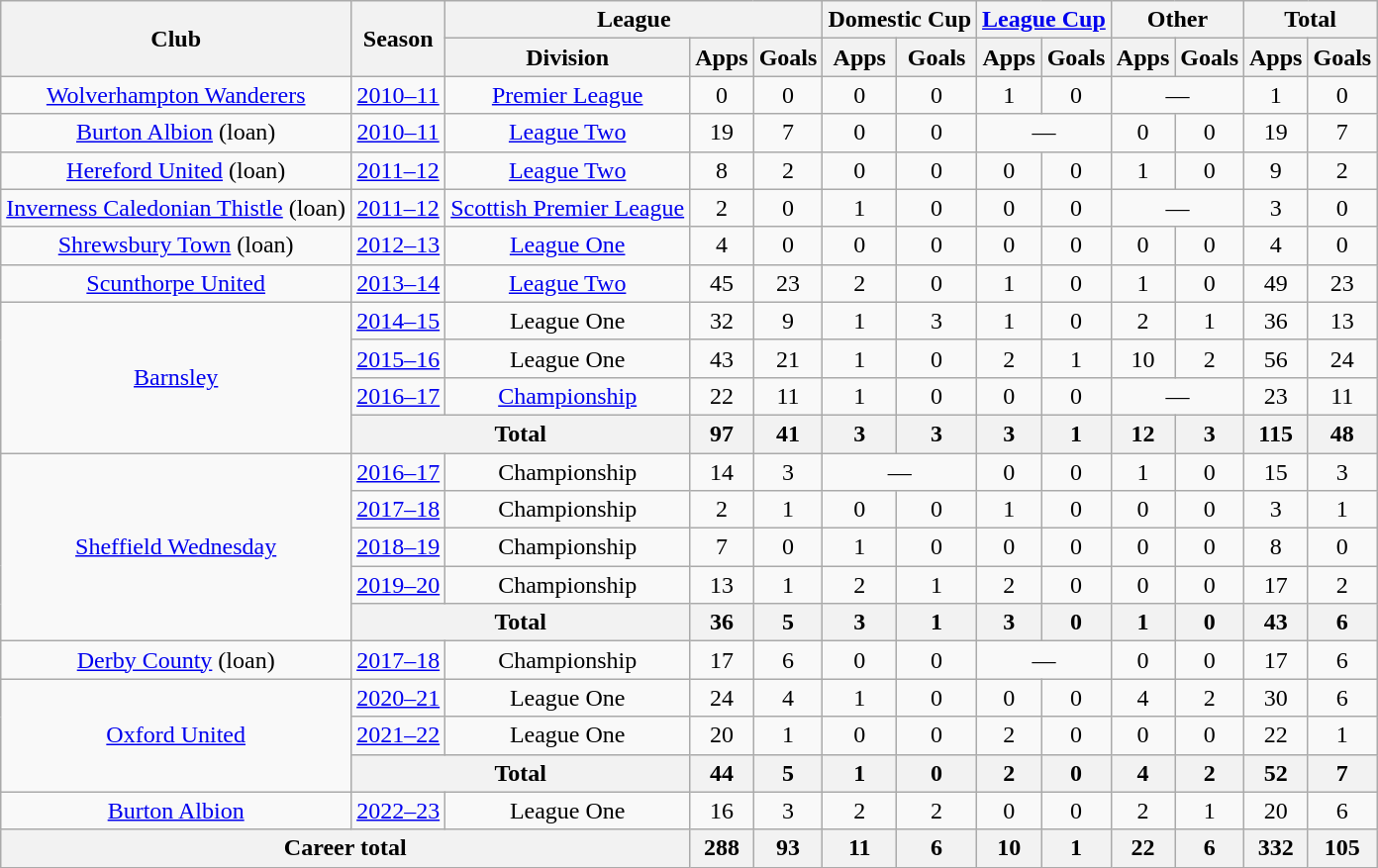<table class="wikitable" style="text-align:center">
<tr>
<th rowspan="2">Club</th>
<th rowspan="2">Season</th>
<th colspan="3">League</th>
<th colspan="2">Domestic Cup</th>
<th colspan="2"><a href='#'>League Cup</a></th>
<th colspan="2">Other</th>
<th colspan="2">Total</th>
</tr>
<tr>
<th>Division</th>
<th>Apps</th>
<th>Goals</th>
<th>Apps</th>
<th>Goals</th>
<th>Apps</th>
<th>Goals</th>
<th>Apps</th>
<th>Goals</th>
<th>Apps</th>
<th>Goals</th>
</tr>
<tr>
<td><a href='#'>Wolverhampton Wanderers</a></td>
<td><a href='#'>2010–11</a></td>
<td><a href='#'>Premier League</a></td>
<td>0</td>
<td>0</td>
<td>0</td>
<td>0</td>
<td>1</td>
<td>0</td>
<td colspan="2">—</td>
<td>1</td>
<td>0</td>
</tr>
<tr>
<td><a href='#'>Burton Albion</a> (loan)</td>
<td><a href='#'>2010–11</a></td>
<td><a href='#'>League Two</a></td>
<td>19</td>
<td>7</td>
<td>0</td>
<td>0</td>
<td colspan="2">—</td>
<td>0</td>
<td>0</td>
<td>19</td>
<td>7</td>
</tr>
<tr>
<td><a href='#'>Hereford United</a> (loan)</td>
<td><a href='#'>2011–12</a></td>
<td><a href='#'>League Two</a></td>
<td>8</td>
<td>2</td>
<td>0</td>
<td>0</td>
<td>0</td>
<td>0</td>
<td>1</td>
<td>0</td>
<td>9</td>
<td>2</td>
</tr>
<tr>
<td><a href='#'>Inverness Caledonian Thistle</a> (loan)</td>
<td><a href='#'>2011–12</a></td>
<td><a href='#'>Scottish Premier League</a></td>
<td>2</td>
<td>0</td>
<td>1</td>
<td>0</td>
<td>0</td>
<td>0</td>
<td colspan="2">—</td>
<td>3</td>
<td>0</td>
</tr>
<tr>
<td><a href='#'>Shrewsbury Town</a> (loan)</td>
<td><a href='#'>2012–13</a></td>
<td><a href='#'>League One</a></td>
<td>4</td>
<td>0</td>
<td>0</td>
<td>0</td>
<td>0</td>
<td>0</td>
<td>0</td>
<td>0</td>
<td>4</td>
<td>0</td>
</tr>
<tr>
<td><a href='#'>Scunthorpe United</a></td>
<td><a href='#'>2013–14</a></td>
<td><a href='#'>League Two</a></td>
<td>45</td>
<td>23</td>
<td>2</td>
<td>0</td>
<td>1</td>
<td>0</td>
<td>1</td>
<td>0</td>
<td>49</td>
<td>23</td>
</tr>
<tr>
<td rowspan="4"><a href='#'>Barnsley</a></td>
<td><a href='#'>2014–15</a></td>
<td>League One</td>
<td>32</td>
<td>9</td>
<td>1</td>
<td>3</td>
<td>1</td>
<td>0</td>
<td>2</td>
<td>1</td>
<td>36</td>
<td>13</td>
</tr>
<tr>
<td><a href='#'>2015–16</a></td>
<td>League One</td>
<td>43</td>
<td>21</td>
<td>1</td>
<td>0</td>
<td>2</td>
<td>1</td>
<td>10</td>
<td>2</td>
<td>56</td>
<td>24</td>
</tr>
<tr>
<td><a href='#'>2016–17</a></td>
<td><a href='#'>Championship</a></td>
<td>22</td>
<td>11</td>
<td>1</td>
<td>0</td>
<td>0</td>
<td>0</td>
<td colspan="2">—</td>
<td>23</td>
<td>11</td>
</tr>
<tr>
<th colspan="2">Total</th>
<th>97</th>
<th>41</th>
<th>3</th>
<th>3</th>
<th>3</th>
<th>1</th>
<th>12</th>
<th>3</th>
<th>115</th>
<th>48</th>
</tr>
<tr>
<td rowspan="5"><a href='#'>Sheffield Wednesday</a></td>
<td><a href='#'>2016–17</a></td>
<td>Championship</td>
<td>14</td>
<td>3</td>
<td colspan="2">—</td>
<td>0</td>
<td>0</td>
<td>1</td>
<td>0</td>
<td>15</td>
<td>3</td>
</tr>
<tr>
<td><a href='#'>2017–18</a></td>
<td>Championship</td>
<td>2</td>
<td>1</td>
<td>0</td>
<td>0</td>
<td>1</td>
<td>0</td>
<td>0</td>
<td>0</td>
<td>3</td>
<td>1</td>
</tr>
<tr>
<td><a href='#'>2018–19</a></td>
<td>Championship</td>
<td>7</td>
<td>0</td>
<td>1</td>
<td>0</td>
<td>0</td>
<td>0</td>
<td>0</td>
<td>0</td>
<td>8</td>
<td>0</td>
</tr>
<tr>
<td><a href='#'>2019–20</a></td>
<td>Championship</td>
<td>13</td>
<td>1</td>
<td>2</td>
<td>1</td>
<td>2</td>
<td>0</td>
<td>0</td>
<td>0</td>
<td>17</td>
<td>2</td>
</tr>
<tr>
<th colspan="2">Total</th>
<th>36</th>
<th>5</th>
<th>3</th>
<th>1</th>
<th>3</th>
<th>0</th>
<th>1</th>
<th>0</th>
<th>43</th>
<th>6</th>
</tr>
<tr>
<td><a href='#'>Derby County</a> (loan)</td>
<td><a href='#'>2017–18</a></td>
<td>Championship</td>
<td>17</td>
<td>6</td>
<td>0</td>
<td>0</td>
<td colspan="2">—</td>
<td>0</td>
<td>0</td>
<td>17</td>
<td>6</td>
</tr>
<tr>
<td rowspan="3"><a href='#'>Oxford United</a></td>
<td><a href='#'>2020–21</a></td>
<td>League One</td>
<td>24</td>
<td>4</td>
<td>1</td>
<td>0</td>
<td>0</td>
<td>0</td>
<td>4</td>
<td>2</td>
<td>30</td>
<td>6</td>
</tr>
<tr>
<td><a href='#'>2021–22</a></td>
<td>League One</td>
<td>20</td>
<td>1</td>
<td>0</td>
<td>0</td>
<td>2</td>
<td>0</td>
<td>0</td>
<td>0</td>
<td>22</td>
<td>1</td>
</tr>
<tr>
<th colspan="2">Total</th>
<th>44</th>
<th>5</th>
<th>1</th>
<th>0</th>
<th>2</th>
<th>0</th>
<th>4</th>
<th>2</th>
<th>52</th>
<th>7</th>
</tr>
<tr>
<td><a href='#'>Burton Albion</a></td>
<td><a href='#'>2022–23</a></td>
<td>League One</td>
<td>16</td>
<td>3</td>
<td>2</td>
<td>2</td>
<td>0</td>
<td>0</td>
<td>2</td>
<td>1</td>
<td>20</td>
<td>6</td>
</tr>
<tr>
<th colspan="3">Career total</th>
<th>288</th>
<th>93</th>
<th>11</th>
<th>6</th>
<th>10</th>
<th>1</th>
<th>22</th>
<th>6</th>
<th>332</th>
<th>105</th>
</tr>
</table>
